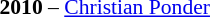<table cellpadding="3" style="font-size:.9em">
<tr>
</tr>
<tr>
</tr>
<tr style="vertical-align:top;">
<td><strong>2010</strong> – <a href='#'>Christian Ponder</a></td>
</tr>
</table>
